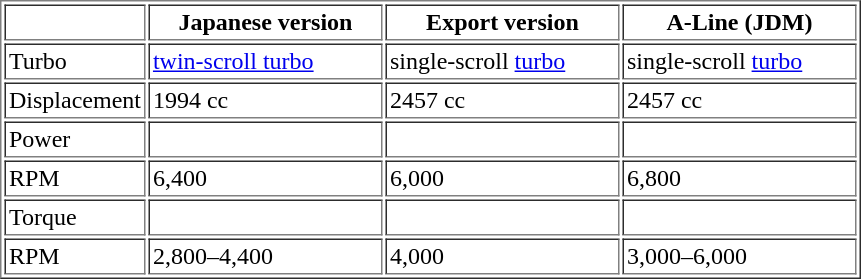<table border="1" cellpadding="2">
<tr>
<th></th>
<th style="width:150px;">Japanese version</th>
<th style="width:150px;">Export version</th>
<th style="width:150px;">A-Line (JDM)</th>
</tr>
<tr>
<td>Turbo</td>
<td><a href='#'>twin-scroll turbo</a></td>
<td>single-scroll <a href='#'>turbo</a></td>
<td>single-scroll <a href='#'>turbo</a></td>
</tr>
<tr>
<td>Displacement</td>
<td>1994 cc</td>
<td>2457 cc</td>
<td>2457 cc</td>
</tr>
<tr>
<td>Power</td>
<td></td>
<td></td>
<td></td>
</tr>
<tr>
<td>RPM</td>
<td>6,400</td>
<td>6,000</td>
<td>6,800</td>
</tr>
<tr>
<td>Torque</td>
<td></td>
<td></td>
<td></td>
</tr>
<tr>
<td>RPM</td>
<td>2,800–4,400</td>
<td>4,000</td>
<td>3,000–6,000</td>
</tr>
</table>
